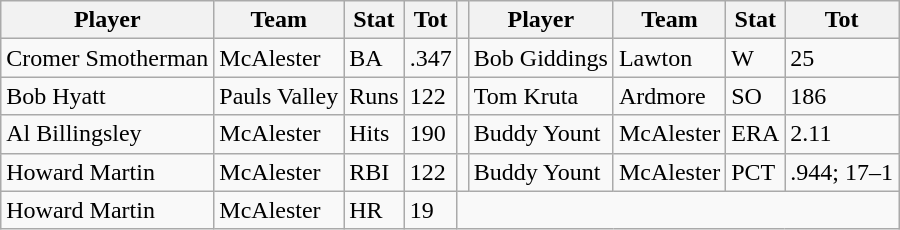<table class="wikitable">
<tr>
<th>Player</th>
<th>Team</th>
<th>Stat</th>
<th>Tot</th>
<th></th>
<th>Player</th>
<th>Team</th>
<th>Stat</th>
<th>Tot</th>
</tr>
<tr>
<td>Cromer Smotherman</td>
<td>McAlester</td>
<td>BA</td>
<td>.347</td>
<td></td>
<td>Bob Giddings</td>
<td>Lawton</td>
<td>W</td>
<td>25</td>
</tr>
<tr>
<td>Bob Hyatt</td>
<td>Pauls Valley</td>
<td>Runs</td>
<td>122</td>
<td></td>
<td>Tom Kruta</td>
<td>Ardmore</td>
<td>SO</td>
<td>186</td>
</tr>
<tr>
<td>Al Billingsley</td>
<td>McAlester</td>
<td>Hits</td>
<td>190</td>
<td></td>
<td>Buddy Yount</td>
<td>McAlester</td>
<td>ERA</td>
<td>2.11</td>
</tr>
<tr>
<td>Howard Martin</td>
<td>McAlester</td>
<td>RBI</td>
<td>122</td>
<td></td>
<td>Buddy Yount</td>
<td>McAlester</td>
<td>PCT</td>
<td>.944; 17–1</td>
</tr>
<tr>
<td>Howard Martin</td>
<td>McAlester</td>
<td>HR</td>
<td>19</td>
</tr>
</table>
